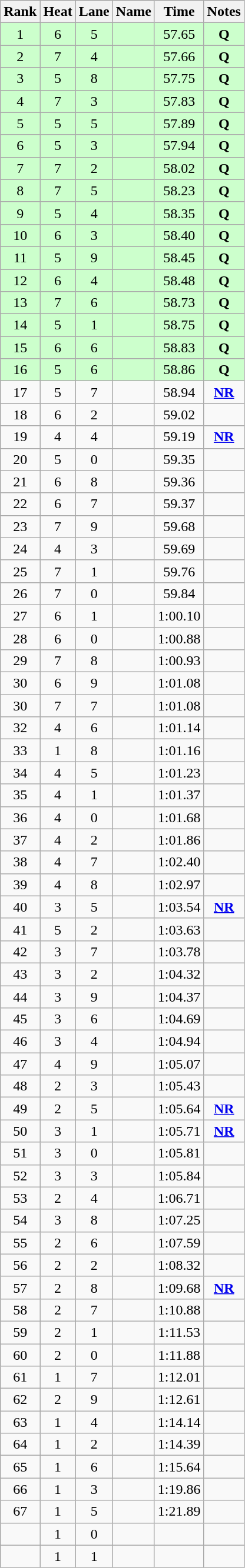<table class="wikitable sortable" style="text-align:center">
<tr>
<th>Rank</th>
<th>Heat</th>
<th>Lane</th>
<th>Name</th>
<th>Time</th>
<th>Notes</th>
</tr>
<tr bgcolor=ccffcc>
<td>1</td>
<td>6</td>
<td>5</td>
<td align=left></td>
<td>57.65</td>
<td><strong>Q</strong></td>
</tr>
<tr bgcolor=ccffcc>
<td>2</td>
<td>7</td>
<td>4</td>
<td align=left></td>
<td>57.66</td>
<td><strong>Q</strong></td>
</tr>
<tr bgcolor=ccffcc>
<td>3</td>
<td>5</td>
<td>8</td>
<td align=left></td>
<td>57.75</td>
<td><strong>Q</strong></td>
</tr>
<tr bgcolor=ccffcc>
<td>4</td>
<td>7</td>
<td>3</td>
<td align=left></td>
<td>57.83</td>
<td><strong>Q</strong></td>
</tr>
<tr bgcolor=ccffcc>
<td>5</td>
<td>5</td>
<td>5</td>
<td align=left></td>
<td>57.89</td>
<td><strong>Q</strong></td>
</tr>
<tr bgcolor=ccffcc>
<td>6</td>
<td>5</td>
<td>3</td>
<td align=left></td>
<td>57.94</td>
<td><strong>Q</strong></td>
</tr>
<tr bgcolor=ccffcc>
<td>7</td>
<td>7</td>
<td>2</td>
<td align=left></td>
<td>58.02</td>
<td><strong>Q</strong></td>
</tr>
<tr bgcolor=ccffcc>
<td>8</td>
<td>7</td>
<td>5</td>
<td align=left></td>
<td>58.23</td>
<td><strong>Q</strong></td>
</tr>
<tr bgcolor=ccffcc>
<td>9</td>
<td>5</td>
<td>4</td>
<td align=left></td>
<td>58.35</td>
<td><strong>Q</strong></td>
</tr>
<tr bgcolor=ccffcc>
<td>10</td>
<td>6</td>
<td>3</td>
<td align=left></td>
<td>58.40</td>
<td><strong>Q</strong></td>
</tr>
<tr bgcolor=ccffcc>
<td>11</td>
<td>5</td>
<td>9</td>
<td align=left></td>
<td>58.45</td>
<td><strong>Q</strong></td>
</tr>
<tr bgcolor=ccffcc>
<td>12</td>
<td>6</td>
<td>4</td>
<td align=left></td>
<td>58.48</td>
<td><strong>Q</strong></td>
</tr>
<tr bgcolor=ccffcc>
<td>13</td>
<td>7</td>
<td>6</td>
<td align=left></td>
<td>58.73</td>
<td><strong>Q</strong></td>
</tr>
<tr bgcolor=ccffcc>
<td>14</td>
<td>5</td>
<td>1</td>
<td align=left></td>
<td>58.75</td>
<td><strong>Q</strong></td>
</tr>
<tr bgcolor=ccffcc>
<td>15</td>
<td>6</td>
<td>6</td>
<td align=left></td>
<td>58.83</td>
<td><strong>Q</strong></td>
</tr>
<tr bgcolor=ccffcc>
<td>16</td>
<td>5</td>
<td>6</td>
<td align=left></td>
<td>58.86</td>
<td><strong>Q</strong></td>
</tr>
<tr>
<td>17</td>
<td>5</td>
<td>7</td>
<td align=left></td>
<td>58.94</td>
<td><strong><a href='#'>NR</a></strong></td>
</tr>
<tr>
<td>18</td>
<td>6</td>
<td>2</td>
<td align=left></td>
<td>59.02</td>
<td></td>
</tr>
<tr>
<td>19</td>
<td>4</td>
<td>4</td>
<td align=left></td>
<td>59.19</td>
<td><strong><a href='#'>NR</a></strong></td>
</tr>
<tr>
<td>20</td>
<td>5</td>
<td>0</td>
<td align=left></td>
<td>59.35</td>
<td></td>
</tr>
<tr>
<td>21</td>
<td>6</td>
<td>8</td>
<td align=left></td>
<td>59.36</td>
<td></td>
</tr>
<tr>
<td>22</td>
<td>6</td>
<td>7</td>
<td align=left></td>
<td>59.37</td>
<td></td>
</tr>
<tr>
<td>23</td>
<td>7</td>
<td>9</td>
<td align=left></td>
<td>59.68</td>
<td></td>
</tr>
<tr>
<td>24</td>
<td>4</td>
<td>3</td>
<td align=left></td>
<td>59.69</td>
<td></td>
</tr>
<tr>
<td>25</td>
<td>7</td>
<td>1</td>
<td align=left></td>
<td>59.76</td>
<td></td>
</tr>
<tr>
<td>26</td>
<td>7</td>
<td>0</td>
<td align=left></td>
<td>59.84</td>
<td></td>
</tr>
<tr>
<td>27</td>
<td>6</td>
<td>1</td>
<td align=left></td>
<td>1:00.10</td>
<td></td>
</tr>
<tr>
<td>28</td>
<td>6</td>
<td>0</td>
<td align=left></td>
<td>1:00.88</td>
<td></td>
</tr>
<tr>
<td>29</td>
<td>7</td>
<td>8</td>
<td align=left></td>
<td>1:00.93</td>
<td></td>
</tr>
<tr>
<td>30</td>
<td>6</td>
<td>9</td>
<td align=left></td>
<td>1:01.08</td>
<td></td>
</tr>
<tr>
<td>30</td>
<td>7</td>
<td>7</td>
<td align=left></td>
<td>1:01.08</td>
<td></td>
</tr>
<tr>
<td>32</td>
<td>4</td>
<td>6</td>
<td align=left></td>
<td>1:01.14</td>
<td></td>
</tr>
<tr>
<td>33</td>
<td>1</td>
<td>8</td>
<td align=left></td>
<td>1:01.16</td>
<td></td>
</tr>
<tr>
<td>34</td>
<td>4</td>
<td>5</td>
<td align=left></td>
<td>1:01.23</td>
<td></td>
</tr>
<tr>
<td>35</td>
<td>4</td>
<td>1</td>
<td align=left></td>
<td>1:01.37</td>
<td></td>
</tr>
<tr>
<td>36</td>
<td>4</td>
<td>0</td>
<td align=left></td>
<td>1:01.68</td>
<td></td>
</tr>
<tr>
<td>37</td>
<td>4</td>
<td>2</td>
<td align=left></td>
<td>1:01.86</td>
<td></td>
</tr>
<tr>
<td>38</td>
<td>4</td>
<td>7</td>
<td align=left></td>
<td>1:02.40</td>
<td></td>
</tr>
<tr>
<td>39</td>
<td>4</td>
<td>8</td>
<td align=left></td>
<td>1:02.97</td>
<td></td>
</tr>
<tr>
<td>40</td>
<td>3</td>
<td>5</td>
<td align=left></td>
<td>1:03.54</td>
<td><strong><a href='#'>NR</a></strong></td>
</tr>
<tr>
<td>41</td>
<td>5</td>
<td>2</td>
<td align=left></td>
<td>1:03.63</td>
<td></td>
</tr>
<tr>
<td>42</td>
<td>3</td>
<td>7</td>
<td align=left></td>
<td>1:03.78</td>
<td></td>
</tr>
<tr>
<td>43</td>
<td>3</td>
<td>2</td>
<td align=left></td>
<td>1:04.32</td>
<td></td>
</tr>
<tr>
<td>44</td>
<td>3</td>
<td>9</td>
<td align=left></td>
<td>1:04.37</td>
<td></td>
</tr>
<tr>
<td>45</td>
<td>3</td>
<td>6</td>
<td align=left></td>
<td>1:04.69</td>
<td></td>
</tr>
<tr>
<td>46</td>
<td>3</td>
<td>4</td>
<td align=left></td>
<td>1:04.94</td>
<td></td>
</tr>
<tr>
<td>47</td>
<td>4</td>
<td>9</td>
<td align=left></td>
<td>1:05.07</td>
<td></td>
</tr>
<tr>
<td>48</td>
<td>2</td>
<td>3</td>
<td align=left></td>
<td>1:05.43</td>
<td></td>
</tr>
<tr>
<td>49</td>
<td>2</td>
<td>5</td>
<td align=left></td>
<td>1:05.64</td>
<td><strong><a href='#'>NR</a></strong></td>
</tr>
<tr>
<td>50</td>
<td>3</td>
<td>1</td>
<td align=left></td>
<td>1:05.71</td>
<td><strong><a href='#'>NR</a></strong></td>
</tr>
<tr>
<td>51</td>
<td>3</td>
<td>0</td>
<td align=left></td>
<td>1:05.81</td>
<td></td>
</tr>
<tr>
<td>52</td>
<td>3</td>
<td>3</td>
<td align=left></td>
<td>1:05.84</td>
<td></td>
</tr>
<tr>
<td>53</td>
<td>2</td>
<td>4</td>
<td align=left></td>
<td>1:06.71</td>
<td></td>
</tr>
<tr>
<td>54</td>
<td>3</td>
<td>8</td>
<td align=left></td>
<td>1:07.25</td>
<td></td>
</tr>
<tr>
<td>55</td>
<td>2</td>
<td>6</td>
<td align=left></td>
<td>1:07.59</td>
<td></td>
</tr>
<tr>
<td>56</td>
<td>2</td>
<td>2</td>
<td align=left></td>
<td>1:08.32</td>
<td></td>
</tr>
<tr>
<td>57</td>
<td>2</td>
<td>8</td>
<td align=left></td>
<td>1:09.68</td>
<td><strong><a href='#'>NR</a></strong></td>
</tr>
<tr>
<td>58</td>
<td>2</td>
<td>7</td>
<td align=left></td>
<td>1:10.88</td>
<td></td>
</tr>
<tr>
<td>59</td>
<td>2</td>
<td>1</td>
<td align=left></td>
<td>1:11.53</td>
<td></td>
</tr>
<tr>
<td>60</td>
<td>2</td>
<td>0</td>
<td align=left></td>
<td>1:11.88</td>
<td></td>
</tr>
<tr>
<td>61</td>
<td>1</td>
<td>7</td>
<td align=left></td>
<td>1:12.01</td>
<td></td>
</tr>
<tr>
<td>62</td>
<td>2</td>
<td>9</td>
<td align=left></td>
<td>1:12.61</td>
<td></td>
</tr>
<tr>
<td>63</td>
<td>1</td>
<td>4</td>
<td align=left></td>
<td>1:14.14</td>
<td></td>
</tr>
<tr>
<td>64</td>
<td>1</td>
<td>2</td>
<td align=left></td>
<td>1:14.39</td>
<td></td>
</tr>
<tr>
<td>65</td>
<td>1</td>
<td>6</td>
<td align=left></td>
<td>1:15.64</td>
<td></td>
</tr>
<tr>
<td>66</td>
<td>1</td>
<td>3</td>
<td align=left></td>
<td>1:19.86</td>
<td></td>
</tr>
<tr>
<td>67</td>
<td>1</td>
<td>5</td>
<td align=left></td>
<td>1:21.89</td>
<td></td>
</tr>
<tr>
<td></td>
<td>1</td>
<td>0</td>
<td align=left></td>
<td></td>
<td></td>
</tr>
<tr>
<td></td>
<td>1</td>
<td>1</td>
<td align=left></td>
<td></td>
<td></td>
</tr>
</table>
